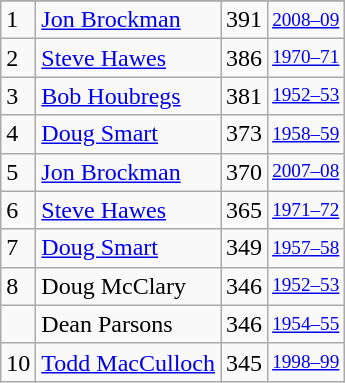<table class="wikitable">
<tr>
</tr>
<tr>
<td>1</td>
<td><a href='#'>Jon Brockman</a></td>
<td>391</td>
<td style="font-size:80%;"><a href='#'>2008–09</a></td>
</tr>
<tr>
<td>2</td>
<td><a href='#'>Steve Hawes</a></td>
<td>386</td>
<td style="font-size:80%;"><a href='#'>1970–71</a></td>
</tr>
<tr>
<td>3</td>
<td><a href='#'>Bob Houbregs</a></td>
<td>381</td>
<td style="font-size:80%;"><a href='#'>1952–53</a></td>
</tr>
<tr>
<td>4</td>
<td><a href='#'>Doug Smart</a></td>
<td>373</td>
<td style="font-size:80%;"><a href='#'>1958–59</a></td>
</tr>
<tr>
<td>5</td>
<td><a href='#'>Jon Brockman</a></td>
<td>370</td>
<td style="font-size:80%;"><a href='#'>2007–08</a></td>
</tr>
<tr>
<td>6</td>
<td><a href='#'>Steve Hawes</a></td>
<td>365</td>
<td style="font-size:80%;"><a href='#'>1971–72</a></td>
</tr>
<tr>
<td>7</td>
<td><a href='#'>Doug Smart</a></td>
<td>349</td>
<td style="font-size:80%;"><a href='#'>1957–58</a></td>
</tr>
<tr>
<td>8</td>
<td>Doug McClary</td>
<td>346</td>
<td style="font-size:80%;"><a href='#'>1952–53</a></td>
</tr>
<tr>
<td></td>
<td>Dean Parsons</td>
<td>346</td>
<td style="font-size:80%;"><a href='#'>1954–55</a></td>
</tr>
<tr>
<td>10</td>
<td><a href='#'>Todd MacCulloch</a></td>
<td>345</td>
<td style="font-size:80%;"><a href='#'>1998–99</a></td>
</tr>
</table>
